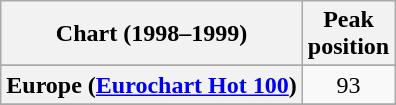<table class="wikitable sortable plainrowheaders" style="text-align:center">
<tr>
<th>Chart (1998–1999)</th>
<th>Peak<br>position</th>
</tr>
<tr>
</tr>
<tr>
</tr>
<tr>
</tr>
<tr>
<th scope="row">Europe (<a href='#'>Eurochart Hot 100</a>)</th>
<td>93</td>
</tr>
<tr>
</tr>
<tr>
</tr>
<tr>
</tr>
<tr>
</tr>
<tr>
</tr>
<tr>
</tr>
<tr>
</tr>
<tr>
</tr>
<tr>
</tr>
<tr>
</tr>
<tr>
</tr>
</table>
